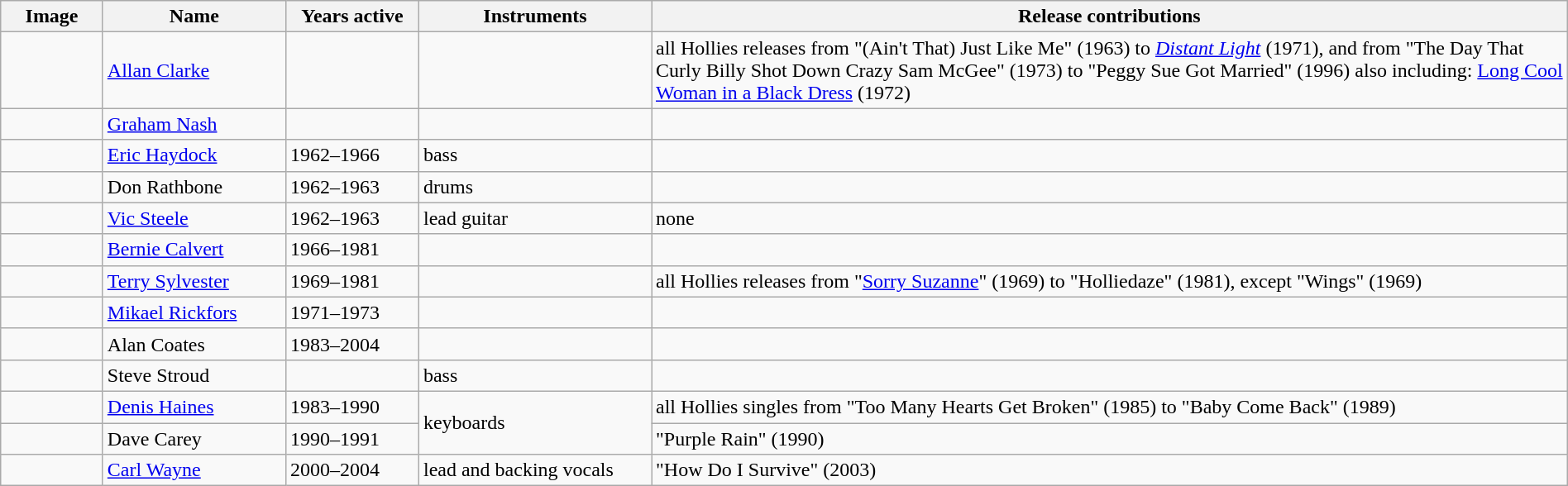<table class="wikitable" border="1" width=100%>
<tr>
<th width="75">Image</th>
<th width="140">Name</th>
<th width="100">Years active</th>
<th width="180">Instruments</th>
<th>Release contributions</th>
</tr>
<tr>
<td></td>
<td><a href='#'>Allan Clarke</a></td>
<td></td>
<td></td>
<td>all Hollies releases from "(Ain't That) Just Like Me" (1963) to <em><a href='#'>Distant Light</a></em> (1971), and from "The Day That Curly Billy Shot Down Crazy Sam McGee" (1973) to "Peggy Sue Got Married" (1996) also including: <a href='#'>Long Cool Woman in a Black Dress</a> (1972)</td>
</tr>
<tr>
<td></td>
<td><a href='#'>Graham Nash</a></td>
<td></td>
<td></td>
<td></td>
</tr>
<tr>
<td></td>
<td><a href='#'>Eric Haydock</a></td>
<td>1962–1966 </td>
<td>bass</td>
<td></td>
</tr>
<tr>
<td></td>
<td>Don Rathbone</td>
<td>1962–1963 </td>
<td>drums</td>
<td></td>
</tr>
<tr>
<td></td>
<td><a href='#'>Vic Steele</a></td>
<td>1962–1963</td>
<td>lead guitar</td>
<td>none</td>
</tr>
<tr>
<td></td>
<td><a href='#'>Bernie Calvert</a></td>
<td>1966–1981</td>
<td></td>
<td></td>
</tr>
<tr>
<td></td>
<td><a href='#'>Terry Sylvester</a></td>
<td>1969–1981</td>
<td></td>
<td>all Hollies releases from "<a href='#'>Sorry Suzanne</a>" (1969) to "Holliedaze" (1981), except "Wings" (1969)</td>
</tr>
<tr>
<td></td>
<td><a href='#'>Mikael Rickfors</a></td>
<td>1971–1973</td>
<td></td>
<td></td>
</tr>
<tr>
<td></td>
<td>Alan Coates</td>
<td>1983–2004<br></td>
<td></td>
<td></td>
</tr>
<tr>
<td></td>
<td>Steve Stroud</td>
<td></td>
<td>bass</td>
<td></td>
</tr>
<tr>
<td></td>
<td><a href='#'>Denis Haines</a></td>
<td>1983–1990</td>
<td rowspan="2">keyboards</td>
<td>all Hollies singles from "Too Many Hearts Get Broken" (1985) to "Baby Come Back" (1989)</td>
</tr>
<tr>
<td></td>
<td>Dave Carey</td>
<td>1990–1991</td>
<td>"Purple Rain" (1990)</td>
</tr>
<tr>
<td></td>
<td><a href='#'>Carl Wayne</a></td>
<td>2000–2004<br></td>
<td>lead and backing vocals</td>
<td>"How Do I Survive" (2003)</td>
</tr>
</table>
